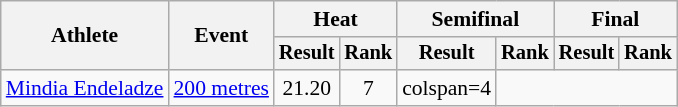<table class="wikitable" style="font-size:90%">
<tr>
<th rowspan="2">Athlete</th>
<th rowspan="2">Event</th>
<th colspan="2">Heat</th>
<th colspan="2">Semifinal</th>
<th colspan="2">Final</th>
</tr>
<tr style="font-size:95%">
<th>Result</th>
<th>Rank</th>
<th>Result</th>
<th>Rank</th>
<th>Result</th>
<th>Rank</th>
</tr>
<tr align=center>
<td align=left><a href='#'>Mindia Endeladze</a></td>
<td align=left><a href='#'>200 metres</a></td>
<td>21.20</td>
<td>7</td>
<td>colspan=4 </td>
</tr>
</table>
